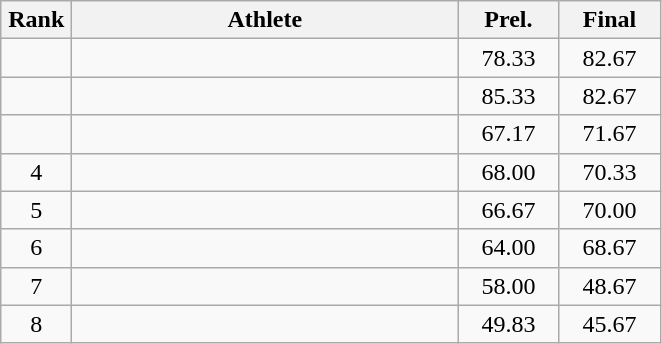<table class=wikitable style="text-align:center">
<tr>
<th width=40>Rank</th>
<th width=250>Athlete</th>
<th width=60>Prel.</th>
<th width=60>Final</th>
</tr>
<tr>
<td></td>
<td align=left></td>
<td>78.33</td>
<td>82.67</td>
</tr>
<tr>
<td></td>
<td align=left></td>
<td>85.33</td>
<td>82.67</td>
</tr>
<tr>
<td></td>
<td align=left></td>
<td>67.17</td>
<td>71.67</td>
</tr>
<tr>
<td>4</td>
<td align=left></td>
<td>68.00</td>
<td>70.33</td>
</tr>
<tr>
<td>5</td>
<td align=left></td>
<td>66.67</td>
<td>70.00</td>
</tr>
<tr>
<td>6</td>
<td align=left></td>
<td>64.00</td>
<td>68.67</td>
</tr>
<tr>
<td>7</td>
<td align=left></td>
<td>58.00</td>
<td>48.67</td>
</tr>
<tr>
<td>8</td>
<td align=left></td>
<td>49.83</td>
<td>45.67</td>
</tr>
</table>
